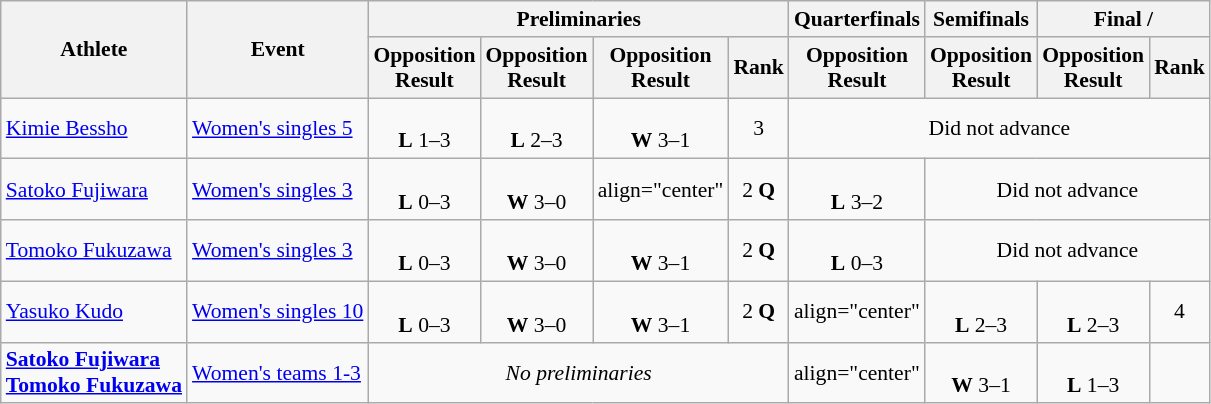<table class=wikitable style="font-size:90%">
<tr>
<th rowspan="2">Athlete</th>
<th rowspan="2">Event</th>
<th colspan="4">Preliminaries</th>
<th>Quarterfinals</th>
<th>Semifinals</th>
<th colspan="2">Final / </th>
</tr>
<tr>
<th>Opposition<br>Result</th>
<th>Opposition<br>Result</th>
<th>Opposition<br>Result</th>
<th>Rank</th>
<th>Opposition<br>Result</th>
<th>Opposition<br>Result</th>
<th>Opposition<br>Result</th>
<th>Rank</th>
</tr>
<tr>
<td><a href='#'>Kimie Bessho</a></td>
<td><a href='#'>Women's singles 5</a></td>
<td align="center"><br><strong>L</strong> 1–3</td>
<td align="center"><br><strong>L</strong> 2–3</td>
<td align="center"><br><strong>W</strong> 3–1</td>
<td align="center">3</td>
<td align="center" colspan="4">Did not advance</td>
</tr>
<tr>
<td><a href='#'>Satoko Fujiwara</a></td>
<td><a href='#'>Women's singles 3</a></td>
<td align="center"><br><strong>L</strong> 0–3</td>
<td align="center"><br><strong>W</strong> 3–0</td>
<td>align="center" </td>
<td align="center">2 <strong>Q</strong></td>
<td align="center"><br><strong>L</strong> 3–2</td>
<td align="center" colspan="3">Did not advance</td>
</tr>
<tr>
<td><a href='#'>Tomoko Fukuzawa</a></td>
<td><a href='#'>Women's singles 3</a></td>
<td align="center"><br><strong>L</strong> 0–3</td>
<td align="center"><br><strong>W</strong> 3–0</td>
<td align="center"><br><strong>W</strong> 3–1</td>
<td align="center">2 <strong>Q</strong></td>
<td align="center"><br><strong>L</strong> 0–3</td>
<td align="center" colspan="3">Did not advance</td>
</tr>
<tr>
<td><a href='#'>Yasuko Kudo</a></td>
<td><a href='#'>Women's singles 10</a></td>
<td align="center"><br><strong>L</strong> 0–3</td>
<td align="center"><br><strong>W</strong> 3–0</td>
<td align="center"><br><strong>W</strong> 3–1</td>
<td align="center">2 <strong>Q</strong></td>
<td>align="center" </td>
<td align="center"><br><strong>L</strong> 2–3</td>
<td align="center"><br><strong>L</strong> 2–3</td>
<td align="center">4</td>
</tr>
<tr>
<td><strong><a href='#'>Satoko Fujiwara</a></strong><br> <strong><a href='#'>Tomoko Fukuzawa</a></strong></td>
<td><a href='#'>Women's teams 1-3</a></td>
<td align="center" colspan="4"><em>No preliminaries</em></td>
<td>align="center" </td>
<td align="center"><br><strong>W</strong> 3–1</td>
<td align="center"><br><strong>L</strong> 1–3</td>
<td align="center"></td>
</tr>
</table>
